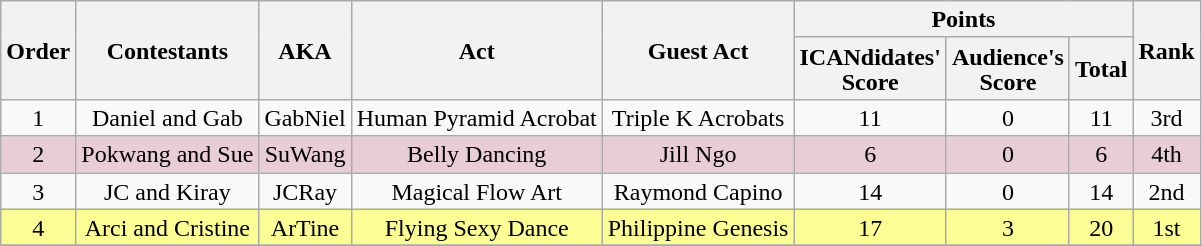<table class="wikitable" style="text-align:center; line-height:17px; width:auto;">
<tr>
<th rowspan="2">Order</th>
<th rowspan="2">Contestants</th>
<th rowspan="2">AKA</th>
<th rowspan="2">Act</th>
<th rowspan="2">Guest Act</th>
<th colspan="3">Points</th>
<th rowspan="2">Rank</th>
</tr>
<tr>
<th>ICANdidates'<br>Score</th>
<th>Audience's<br>Score</th>
<th>Total</th>
</tr>
<tr>
<td>1</td>
<td>Daniel and Gab</td>
<td>GabNiel</td>
<td>Human Pyramid Acrobat</td>
<td>Triple K Acrobats</td>
<td>11</td>
<td>0</td>
<td>11</td>
<td>3rd</td>
</tr>
<tr>
<td style="background:#E8CCD7">2</td>
<td style="background:#E8CCD7">Pokwang and Sue</td>
<td style="background:#E8CCD7">SuWang</td>
<td style="background:#E8CCD7">Belly Dancing</td>
<td style="background:#E8CCD7">Jill Ngo</td>
<td style="background:#E8CCD7">6</td>
<td style="background:#E8CCD7">0</td>
<td style="background:#E8CCD7">6</td>
<td style="background:#E8CCD7">4th</td>
</tr>
<tr>
<td>3</td>
<td>JC and Kiray</td>
<td>JCRay</td>
<td>Magical Flow Art</td>
<td>Raymond Capino</td>
<td>14</td>
<td>0</td>
<td>14</td>
<td>2nd</td>
</tr>
<tr>
<td style="background: #FDFD96;">4</td>
<td style="background: #FDFD96;">Arci and Cristine</td>
<td style="background: #FDFD96;">ArTine</td>
<td style="background: #FDFD96;">Flying Sexy Dance</td>
<td style="background: #FDFD96;">Philippine Genesis</td>
<td style="background: #FDFD96;">17</td>
<td style="background: #FDFD96;">3</td>
<td style="background: #FDFD96;">20</td>
<td style="background: #FDFD96;">1st</td>
</tr>
<tr>
</tr>
</table>
